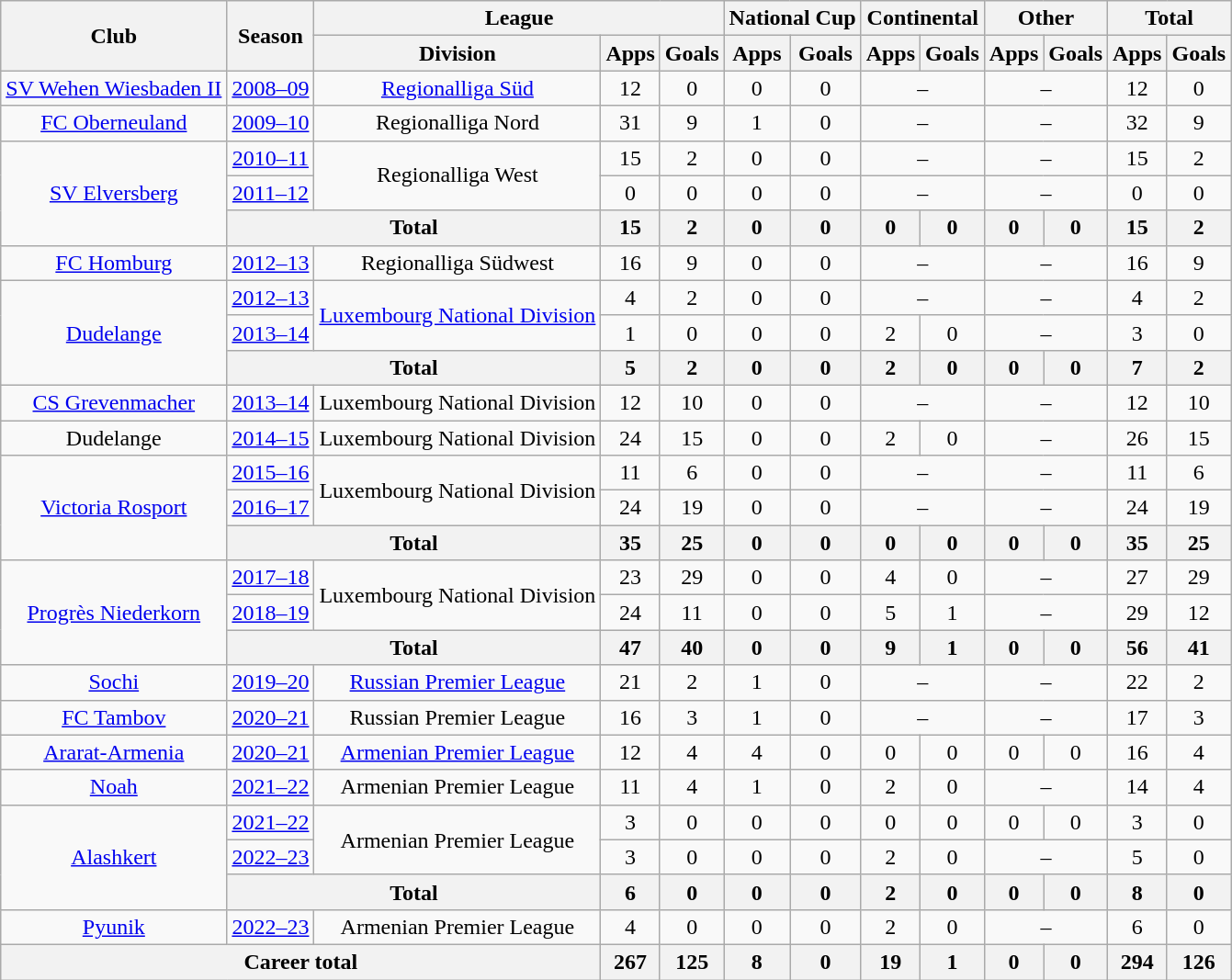<table class="wikitable" style="text-align:center">
<tr>
<th rowspan="2">Club</th>
<th rowspan="2">Season</th>
<th colspan="3">League</th>
<th colspan="2">National Cup</th>
<th colspan="2">Continental</th>
<th colspan="2">Other</th>
<th colspan="2">Total</th>
</tr>
<tr>
<th>Division</th>
<th>Apps</th>
<th>Goals</th>
<th>Apps</th>
<th>Goals</th>
<th>Apps</th>
<th>Goals</th>
<th>Apps</th>
<th>Goals</th>
<th>Apps</th>
<th>Goals</th>
</tr>
<tr>
<td><a href='#'>SV Wehen Wiesbaden II</a></td>
<td><a href='#'>2008–09</a></td>
<td><a href='#'>Regionalliga Süd</a></td>
<td>12</td>
<td>0</td>
<td>0</td>
<td>0</td>
<td colspan="2">–</td>
<td colspan="2">–</td>
<td>12</td>
<td>0</td>
</tr>
<tr>
<td><a href='#'>FC Oberneuland</a></td>
<td><a href='#'>2009–10</a></td>
<td>Regionalliga Nord</td>
<td>31</td>
<td>9</td>
<td>1</td>
<td>0</td>
<td colspan="2">–</td>
<td colspan="2">–</td>
<td>32</td>
<td>9</td>
</tr>
<tr>
<td rowspan="3"><a href='#'>SV Elversberg</a></td>
<td><a href='#'>2010–11</a></td>
<td rowspan="2">Regionalliga West</td>
<td>15</td>
<td>2</td>
<td>0</td>
<td>0</td>
<td colspan="2">–</td>
<td colspan="2">–</td>
<td>15</td>
<td>2</td>
</tr>
<tr>
<td><a href='#'>2011–12</a></td>
<td>0</td>
<td>0</td>
<td>0</td>
<td>0</td>
<td colspan="2">–</td>
<td colspan="2">–</td>
<td>0</td>
<td>0</td>
</tr>
<tr>
<th colspan="2">Total</th>
<th>15</th>
<th>2</th>
<th>0</th>
<th>0</th>
<th>0</th>
<th>0</th>
<th>0</th>
<th>0</th>
<th>15</th>
<th>2</th>
</tr>
<tr>
<td><a href='#'>FC Homburg</a></td>
<td><a href='#'>2012–13</a></td>
<td>Regionalliga Südwest</td>
<td>16</td>
<td>9</td>
<td>0</td>
<td>0</td>
<td colspan="2">–</td>
<td colspan="2">–</td>
<td>16</td>
<td>9</td>
</tr>
<tr>
<td rowspan="3"><a href='#'>Dudelange</a></td>
<td><a href='#'>2012–13</a></td>
<td rowspan="2"><a href='#'>Luxembourg National Division</a></td>
<td>4</td>
<td>2</td>
<td>0</td>
<td>0</td>
<td colspan="2">–</td>
<td colspan="2">–</td>
<td>4</td>
<td>2</td>
</tr>
<tr>
<td><a href='#'>2013–14</a></td>
<td>1</td>
<td>0</td>
<td>0</td>
<td>0</td>
<td>2</td>
<td>0</td>
<td colspan="2">–</td>
<td>3</td>
<td>0</td>
</tr>
<tr>
<th colspan="2">Total</th>
<th>5</th>
<th>2</th>
<th>0</th>
<th>0</th>
<th>2</th>
<th>0</th>
<th>0</th>
<th>0</th>
<th>7</th>
<th>2</th>
</tr>
<tr>
<td><a href='#'>CS Grevenmacher</a></td>
<td><a href='#'>2013–14</a></td>
<td>Luxembourg National Division</td>
<td>12</td>
<td>10</td>
<td>0</td>
<td>0</td>
<td colspan="2">–</td>
<td colspan="2">–</td>
<td>12</td>
<td>10</td>
</tr>
<tr>
<td>Dudelange</td>
<td><a href='#'>2014–15</a></td>
<td>Luxembourg National Division</td>
<td>24</td>
<td>15</td>
<td>0</td>
<td>0</td>
<td>2</td>
<td>0</td>
<td colspan="2">–</td>
<td>26</td>
<td>15</td>
</tr>
<tr>
<td rowspan="3"><a href='#'>Victoria Rosport</a></td>
<td><a href='#'>2015–16</a></td>
<td rowspan="2">Luxembourg National Division</td>
<td>11</td>
<td>6</td>
<td>0</td>
<td>0</td>
<td colspan="2">–</td>
<td colspan="2">–</td>
<td>11</td>
<td>6</td>
</tr>
<tr>
<td><a href='#'>2016–17</a></td>
<td>24</td>
<td>19</td>
<td>0</td>
<td>0</td>
<td colspan="2">–</td>
<td colspan="2">–</td>
<td>24</td>
<td>19</td>
</tr>
<tr>
<th colspan="2">Total</th>
<th>35</th>
<th>25</th>
<th>0</th>
<th>0</th>
<th>0</th>
<th>0</th>
<th>0</th>
<th>0</th>
<th>35</th>
<th>25</th>
</tr>
<tr>
<td rowspan="3"><a href='#'>Progrès Niederkorn</a></td>
<td><a href='#'>2017–18</a></td>
<td rowspan="2">Luxembourg National Division</td>
<td>23</td>
<td>29</td>
<td>0</td>
<td>0</td>
<td>4</td>
<td>0</td>
<td colspan="2">–</td>
<td>27</td>
<td>29</td>
</tr>
<tr>
<td><a href='#'>2018–19</a></td>
<td>24</td>
<td>11</td>
<td>0</td>
<td>0</td>
<td>5</td>
<td>1</td>
<td colspan="2">–</td>
<td>29</td>
<td>12</td>
</tr>
<tr>
<th colspan="2">Total</th>
<th>47</th>
<th>40</th>
<th>0</th>
<th>0</th>
<th>9</th>
<th>1</th>
<th>0</th>
<th>0</th>
<th>56</th>
<th>41</th>
</tr>
<tr>
<td><a href='#'>Sochi</a></td>
<td><a href='#'>2019–20</a></td>
<td><a href='#'>Russian Premier League</a></td>
<td>21</td>
<td>2</td>
<td>1</td>
<td>0</td>
<td colspan="2">–</td>
<td colspan="2">–</td>
<td>22</td>
<td>2</td>
</tr>
<tr>
<td><a href='#'>FC Tambov</a></td>
<td><a href='#'>2020–21</a></td>
<td>Russian Premier League</td>
<td>16</td>
<td>3</td>
<td>1</td>
<td>0</td>
<td colspan="2">–</td>
<td colspan="2">–</td>
<td>17</td>
<td>3</td>
</tr>
<tr>
<td><a href='#'>Ararat-Armenia</a></td>
<td><a href='#'>2020–21</a></td>
<td><a href='#'>Armenian Premier League</a></td>
<td>12</td>
<td>4</td>
<td>4</td>
<td>0</td>
<td>0</td>
<td>0</td>
<td>0</td>
<td>0</td>
<td>16</td>
<td>4</td>
</tr>
<tr>
<td><a href='#'>Noah</a></td>
<td><a href='#'>2021–22</a></td>
<td>Armenian Premier League</td>
<td>11</td>
<td>4</td>
<td>1</td>
<td>0</td>
<td>2</td>
<td>0</td>
<td colspan="2">–</td>
<td>14</td>
<td>4</td>
</tr>
<tr>
<td rowspan="3"><a href='#'>Alashkert</a></td>
<td><a href='#'>2021–22</a></td>
<td rowspan="2">Armenian Premier League</td>
<td>3</td>
<td>0</td>
<td>0</td>
<td>0</td>
<td>0</td>
<td>0</td>
<td>0</td>
<td>0</td>
<td>3</td>
<td>0</td>
</tr>
<tr>
<td><a href='#'>2022–23</a></td>
<td>3</td>
<td>0</td>
<td>0</td>
<td>0</td>
<td>2</td>
<td>0</td>
<td colspan="2">–</td>
<td>5</td>
<td>0</td>
</tr>
<tr>
<th colspan="2">Total</th>
<th>6</th>
<th>0</th>
<th>0</th>
<th>0</th>
<th>2</th>
<th>0</th>
<th>0</th>
<th>0</th>
<th>8</th>
<th>0</th>
</tr>
<tr>
<td><a href='#'>Pyunik</a></td>
<td><a href='#'>2022–23</a></td>
<td>Armenian Premier League</td>
<td>4</td>
<td>0</td>
<td>0</td>
<td>0</td>
<td>2</td>
<td>0</td>
<td colspan="2">–</td>
<td>6</td>
<td>0</td>
</tr>
<tr>
<th colspan="3">Career total</th>
<th>267</th>
<th>125</th>
<th>8</th>
<th>0</th>
<th>19</th>
<th>1</th>
<th>0</th>
<th>0</th>
<th>294</th>
<th>126</th>
</tr>
</table>
